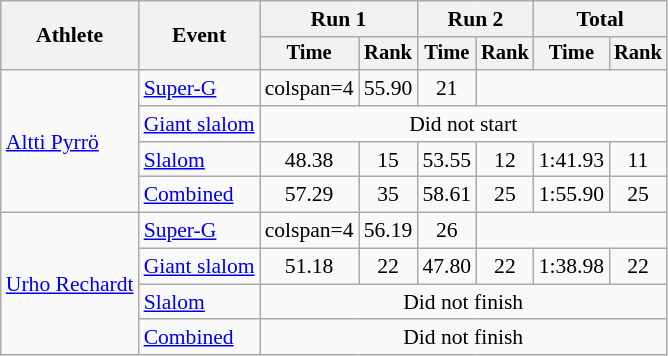<table class="wikitable" style="font-size:90%">
<tr>
<th rowspan=2>Athlete</th>
<th rowspan=2>Event</th>
<th colspan=2>Run 1</th>
<th colspan=2>Run 2</th>
<th colspan=2>Total</th>
</tr>
<tr style="font-size:95%">
<th>Time</th>
<th>Rank</th>
<th>Time</th>
<th>Rank</th>
<th>Time</th>
<th>Rank</th>
</tr>
<tr align=center>
<td align="left" rowspan="4"><a href='#'>Altti Pyrrö</a></td>
<td align="left"><a href='#'>Super-G</a></td>
<td>colspan=4</td>
<td>55.90</td>
<td>21</td>
</tr>
<tr align=center>
<td align="left"><a href='#'>Giant slalom</a></td>
<td colspan=6>Did not start</td>
</tr>
<tr align=center>
<td align="left"><a href='#'>Slalom</a></td>
<td>48.38</td>
<td>15</td>
<td>53.55</td>
<td>12</td>
<td>1:41.93</td>
<td>11</td>
</tr>
<tr align=center>
<td align="left"><a href='#'>Combined</a></td>
<td>57.29</td>
<td>35</td>
<td>58.61</td>
<td>25</td>
<td>1:55.90</td>
<td>25</td>
</tr>
<tr align=center>
<td align="left" rowspan="4"><a href='#'>Urho Rechardt</a></td>
<td align="left"><a href='#'>Super-G</a></td>
<td>colspan=4</td>
<td>56.19</td>
<td>26</td>
</tr>
<tr align=center>
<td align="left"><a href='#'>Giant slalom</a></td>
<td>51.18</td>
<td>22</td>
<td>47.80</td>
<td>22</td>
<td>1:38.98</td>
<td>22</td>
</tr>
<tr align=center>
<td align="left"><a href='#'>Slalom</a></td>
<td colspan=6>Did not finish</td>
</tr>
<tr align=center>
<td align="left"><a href='#'>Combined</a></td>
<td colspan=6>Did not finish</td>
</tr>
</table>
